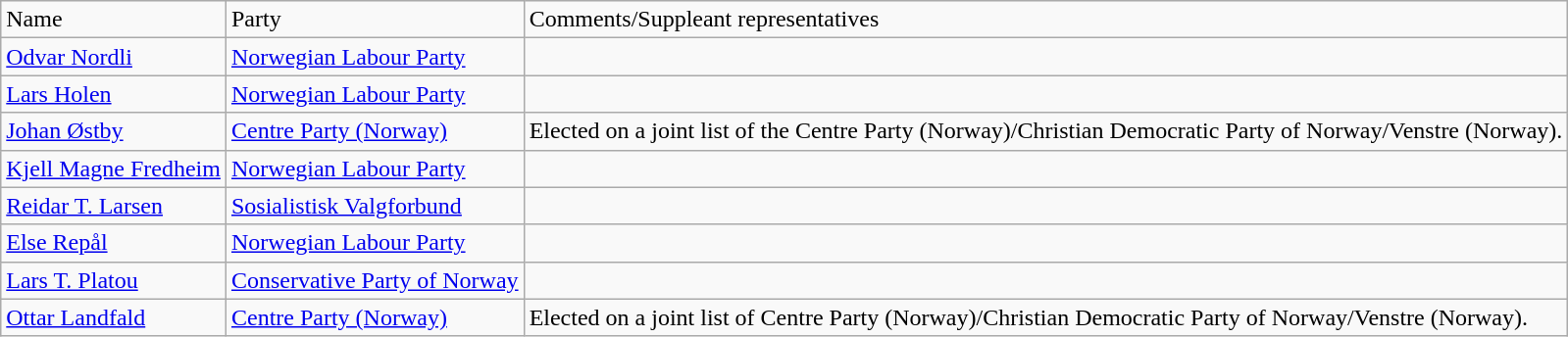<table class="wikitable">
<tr>
<td>Name</td>
<td>Party</td>
<td>Comments/Suppleant representatives</td>
</tr>
<tr>
<td><a href='#'>Odvar Nordli</a></td>
<td><a href='#'>Norwegian Labour Party</a></td>
<td></td>
</tr>
<tr>
<td><a href='#'>Lars Holen</a></td>
<td><a href='#'>Norwegian Labour Party</a></td>
<td></td>
</tr>
<tr>
<td><a href='#'>Johan Østby</a></td>
<td><a href='#'>Centre Party (Norway)</a></td>
<td>Elected on a joint list of the Centre Party (Norway)/Christian Democratic Party of Norway/Venstre (Norway).</td>
</tr>
<tr>
<td><a href='#'>Kjell Magne Fredheim</a></td>
<td><a href='#'>Norwegian Labour Party</a></td>
<td></td>
</tr>
<tr>
<td><a href='#'>Reidar T. Larsen</a></td>
<td><a href='#'>Sosialistisk Valgforbund</a></td>
<td></td>
</tr>
<tr>
<td><a href='#'>Else Repål</a></td>
<td><a href='#'>Norwegian Labour Party</a></td>
<td></td>
</tr>
<tr>
<td><a href='#'>Lars T. Platou</a></td>
<td><a href='#'>Conservative Party of Norway</a></td>
<td></td>
</tr>
<tr>
<td><a href='#'>Ottar Landfald</a></td>
<td><a href='#'>Centre Party (Norway)</a></td>
<td>Elected on a joint list of Centre Party (Norway)/Christian Democratic Party of Norway/Venstre (Norway).</td>
</tr>
</table>
